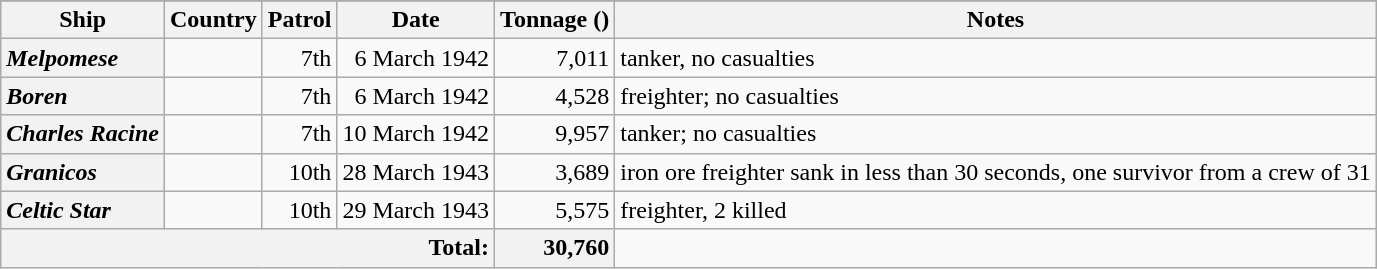<table class="wikitable sortable plainrowheaders" style="text-align: right;">
<tr>
</tr>
<tr>
<th scope="col">Ship</th>
<th scope="col">Country</th>
<th scope="col">Patrol</th>
<th scope="col">Date</th>
<th scope="col">Tonnage (<a href='#'></a>)</th>
<th scope="col">Notes</th>
</tr>
<tr>
<th scope="row" style="text-align: left;"><em>Melpomese</em></th>
<td style="text-align: left; white-space: nowrap;"></td>
<td>7th</td>
<td>6 March 1942</td>
<td>7,011</td>
<td style="text-align: left;">tanker, no casualties</td>
</tr>
<tr>
<th scope="row" style="text-align: left;"><em>Boren</em></th>
<td style="text-align: left;"></td>
<td>7th</td>
<td>6 March 1942</td>
<td>4,528</td>
<td style="text-align: left;">freighter; no casualties</td>
</tr>
<tr>
<th scope="row" style="text-align: left;"><em>Charles Racine</em></th>
<td style="text-align: left;"></td>
<td>7th</td>
<td>10 March 1942</td>
<td>9,957</td>
<td style="text-align: left;">tanker; no casualties</td>
</tr>
<tr>
<th scope="row" style="text-align: left;"><em>Granicos</em></th>
<td style="text-align: left;"></td>
<td>10th</td>
<td>28 March 1943</td>
<td>3,689</td>
<td style="text-align: left;">iron ore freighter sank in less than 30 seconds, one survivor from a crew of 31</td>
</tr>
<tr>
<th scope="row" style="text-align: left;"><em>Celtic Star</em></th>
<td style="text-align: left;"></td>
<td>10th</td>
<td>29 March 1943</td>
<td>5,575</td>
<td style="text-align: left;">freighter, 2 killed</td>
</tr>
<tr>
<th scope="row" colspan=4 style="text-align:right; font-weight:bold;">Total:</th>
<th scope="col" style="text-align: right;">30,760</th>
<td></td>
</tr>
</table>
